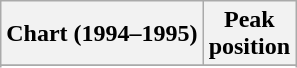<table class="wikitable sortable plainrowheaders" style="text-align:center">
<tr>
<th scope="col">Chart (1994–1995)</th>
<th scope="col">Peak<br>position</th>
</tr>
<tr>
</tr>
<tr>
</tr>
</table>
